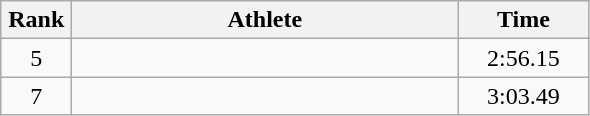<table class=wikitable style="text-align:center">
<tr>
<th width=40>Rank</th>
<th width=250>Athlete</th>
<th width=80>Time</th>
</tr>
<tr>
<td>5</td>
<td align=left></td>
<td>2:56.15</td>
</tr>
<tr>
<td>7</td>
<td align=left></td>
<td>3:03.49</td>
</tr>
</table>
